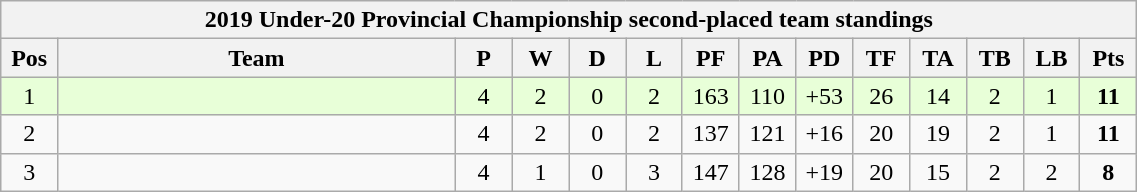<table class="wikitable" style="text-align:center; font-size:100%; width:60%;">
<tr>
<th colspan="100%" cellpadding="0" cellspacing="0"><strong>2019 Under-20 Provincial Championship second-placed team standings</strong></th>
</tr>
<tr>
<th style="width:5%;">Pos</th>
<th style="width:35%;">Team</th>
<th style="width:5%;">P</th>
<th style="width:5%;">W</th>
<th style="width:5%;">D</th>
<th style="width:5%;">L</th>
<th style="width:5%;">PF</th>
<th style="width:5%;">PA</th>
<th style="width:5%;">PD</th>
<th style="width:5%;">TF</th>
<th style="width:5%;">TA</th>
<th style="width:5%;">TB</th>
<th style="width:5%;">LB</th>
<th style="width:5%;">Pts<br></th>
</tr>
<tr style="background:#E8FFD8;">
<td>1</td>
<td style="text-align:left;"></td>
<td>4</td>
<td>2</td>
<td>0</td>
<td>2</td>
<td>163</td>
<td>110</td>
<td>+53</td>
<td>26</td>
<td>14</td>
<td>2</td>
<td>1</td>
<td><strong>11</strong></td>
</tr>
<tr>
<td>2</td>
<td style="text-align:left;"></td>
<td>4</td>
<td>2</td>
<td>0</td>
<td>2</td>
<td>137</td>
<td>121</td>
<td>+16</td>
<td>20</td>
<td>19</td>
<td>2</td>
<td>1</td>
<td><strong>11</strong></td>
</tr>
<tr>
<td>3</td>
<td style="text-align:left;"></td>
<td>4</td>
<td>1</td>
<td>0</td>
<td>3</td>
<td>147</td>
<td>128</td>
<td>+19</td>
<td>20</td>
<td>15</td>
<td>2</td>
<td>2</td>
<td><strong>8</strong></td>
</tr>
</table>
